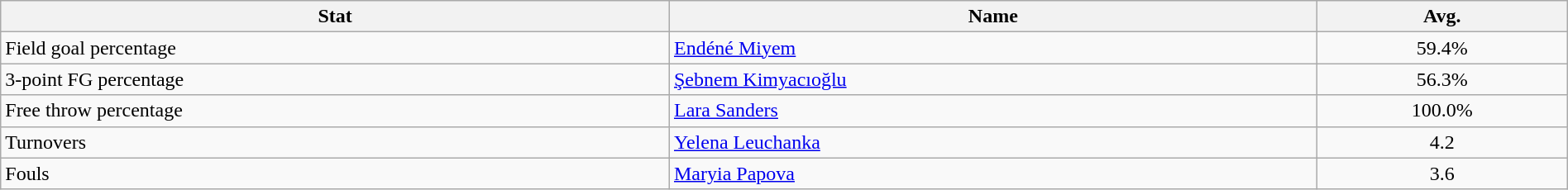<table class=wikitable width=100%>
<tr>
<th>Stat</th>
<th>Name</th>
<th>Avg.</th>
</tr>
<tr>
<td>Field goal percentage</td>
<td> <a href='#'>Endéné Miyem</a></td>
<td align=center>59.4%</td>
</tr>
<tr>
<td>3-point FG percentage</td>
<td> <a href='#'>Şebnem Kimyacıoğlu</a></td>
<td align=center>56.3%</td>
</tr>
<tr>
<td>Free throw percentage</td>
<td> <a href='#'>Lara Sanders</a></td>
<td align=center>100.0%</td>
</tr>
<tr>
<td>Turnovers</td>
<td> <a href='#'>Yelena Leuchanka</a></td>
<td align=center>4.2</td>
</tr>
<tr>
<td>Fouls</td>
<td> <a href='#'>Maryia Papova</a></td>
<td align=center>3.6</td>
</tr>
</table>
